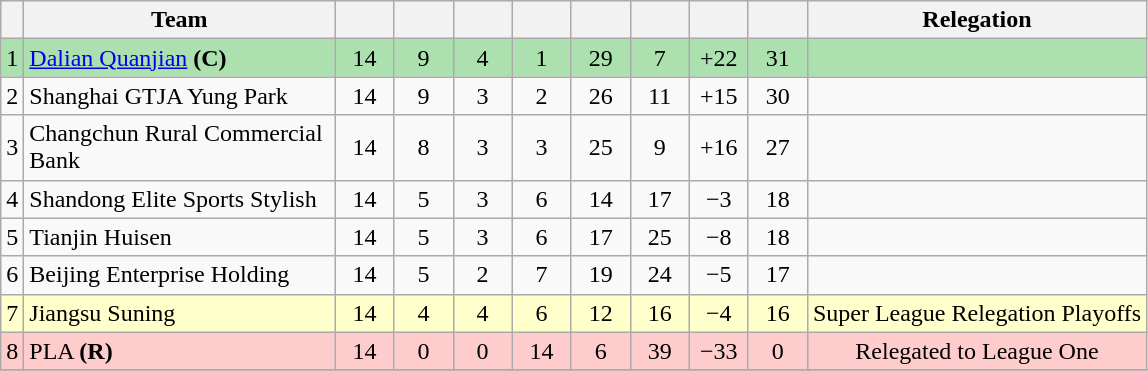<table class=wikitable style=text-align:center>
<tr>
<th></th>
<th width=200>Team</th>
<th width=32></th>
<th width=32></th>
<th width=32></th>
<th width=32></th>
<th width=32></th>
<th width=32></th>
<th width=32></th>
<th width=32></th>
<th>Relegation</th>
</tr>
<tr bgcolor=#ACE1AF>
<td>1</td>
<td align=left><a href='#'>Dalian Quanjian</a> <strong>(C)</strong></td>
<td>14</td>
<td>9</td>
<td>4</td>
<td>1</td>
<td>29</td>
<td>7</td>
<td>+22</td>
<td>31</td>
<td></td>
</tr>
<tr>
<td>2</td>
<td align=left>Shanghai GTJA Yung Park</td>
<td>14</td>
<td>9</td>
<td>3</td>
<td>2</td>
<td>26</td>
<td>11</td>
<td>+15</td>
<td>30</td>
<td></td>
</tr>
<tr>
<td>3</td>
<td align=left>Changchun Rural Commercial Bank</td>
<td>14</td>
<td>8</td>
<td>3</td>
<td>3</td>
<td>25</td>
<td>9</td>
<td>+16</td>
<td>27</td>
<td></td>
</tr>
<tr>
<td>4</td>
<td align=left>Shandong Elite Sports Stylish</td>
<td>14</td>
<td>5</td>
<td>3</td>
<td>6</td>
<td>14</td>
<td>17</td>
<td>−3</td>
<td>18</td>
<td></td>
</tr>
<tr>
<td>5</td>
<td align=left>Tianjin Huisen</td>
<td>14</td>
<td>5</td>
<td>3</td>
<td>6</td>
<td>17</td>
<td>25</td>
<td>−8</td>
<td>18</td>
<td></td>
</tr>
<tr>
<td>6</td>
<td align=left>Beijing Enterprise Holding</td>
<td>14</td>
<td>5</td>
<td>2</td>
<td>7</td>
<td>19</td>
<td>24</td>
<td>−5</td>
<td>17</td>
<td></td>
</tr>
<tr bgcolor=#FFFFCC>
<td>7</td>
<td align=left>Jiangsu Suning</td>
<td>14</td>
<td>4</td>
<td>4</td>
<td>6</td>
<td>12</td>
<td>16</td>
<td>−4</td>
<td>16</td>
<td>Super League Relegation Playoffs</td>
</tr>
<tr bgcolor=#FFCCCC>
<td>8</td>
<td align=left>PLA <strong>(R)</strong></td>
<td>14</td>
<td>0</td>
<td>0</td>
<td>14</td>
<td>6</td>
<td>39</td>
<td>−33</td>
<td>0</td>
<td>Relegated to League One</td>
</tr>
<tr>
</tr>
</table>
